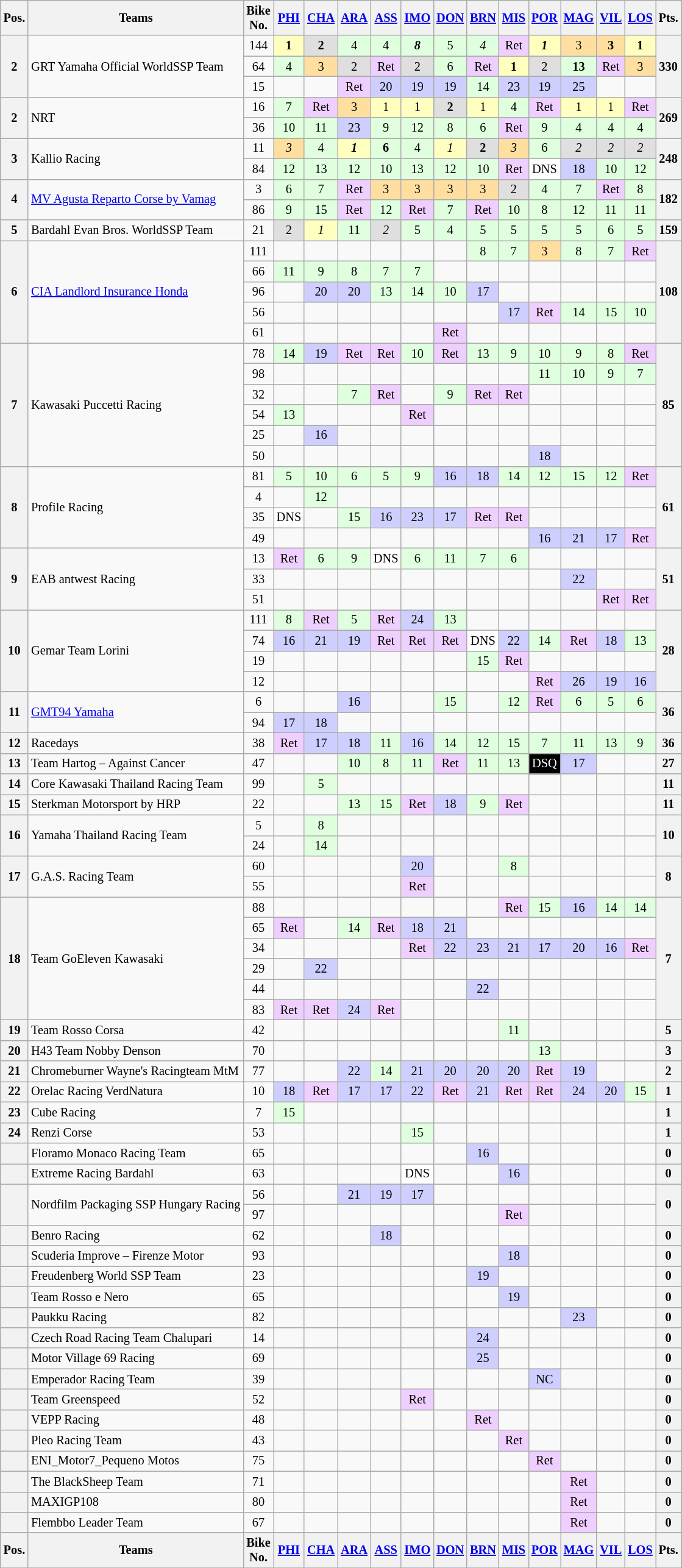<table class="wikitable" style="font-size:85%; text-align:center;">
<tr>
<th>Pos.</th>
<th>Teams</th>
<th>Bike<br>No.</th>
<th><a href='#'>PHI</a><br></th>
<th><a href='#'>CHA</a><br></th>
<th><a href='#'>ARA</a><br></th>
<th><a href='#'>ASS</a><br></th>
<th><a href='#'>IMO</a><br></th>
<th><a href='#'>DON</a><br></th>
<th><a href='#'>BRN</a><br></th>
<th><a href='#'>MIS</a><br></th>
<th><a href='#'>POR</a><br></th>
<th><a href='#'>MAG</a><br></th>
<th><a href='#'>VIL</a><br></th>
<th><a href='#'>LOS</a><br></th>
<th>Pts.</th>
</tr>
<tr>
<th rowspan="3">2</th>
<td rowspan="3" align="left"> GRT Yamaha Official WorldSSP Team</td>
<td>144</td>
<td style="background:#ffffbf;"><strong>1</strong></td>
<td style="background:#dfdfdf;"><strong>2</strong></td>
<td style="background:#dfffdf;">4</td>
<td style="background:#dfffdf;">4</td>
<td style="background:#dfffdf;"><strong><em>8</em></strong></td>
<td style="background:#dfffdf;">5</td>
<td style="background:#dfffdf;"><em>4</em></td>
<td style="background:#efcfff;">Ret</td>
<td style="background:#ffffbf;"><strong><em>1</em></strong></td>
<td style="background:#ffdf9f;">3</td>
<td style="background:#ffdf9f;"><strong>3</strong></td>
<td style="background:#ffffbf;"><strong>1</strong></td>
<th rowspan="3">330</th>
</tr>
<tr>
<td>64</td>
<td style="background:#dfffdf;">4</td>
<td style="background:#ffdf9f;">3</td>
<td style="background:#dfdfdf;">2</td>
<td style="background:#efcfff;">Ret</td>
<td style="background:#dfdfdf;">2</td>
<td style="background:#dfffdf;">6</td>
<td style="background:#efcfff;">Ret</td>
<td style="background:#ffffbf;"><strong>1</strong></td>
<td style="background:#dfdfdf;">2</td>
<td style="background:#dfffdf;"><strong>13</strong></td>
<td style="background:#efcfff;">Ret</td>
<td style="background:#ffdf9f;">3</td>
</tr>
<tr>
<td>15</td>
<td></td>
<td></td>
<td style="background:#efcfff;">Ret</td>
<td style="background:#cfcfff;">20</td>
<td style="background:#cfcfff;">19</td>
<td style="background:#cfcfff;">19</td>
<td style="background:#dfffdf;">14</td>
<td style="background:#cfcfff;">23</td>
<td style="background:#cfcfff;">19</td>
<td style="background:#cfcfff;">25</td>
<td></td>
<td></td>
</tr>
<tr>
<th rowspan="2">2</th>
<td rowspan="2" align="left"> NRT</td>
<td>16</td>
<td style="background:#dfffdf;">7</td>
<td style="background:#efcfff;">Ret</td>
<td style="background:#ffdf9f;">3</td>
<td style="background:#ffffbf;">1</td>
<td style="background:#ffffbf;">1</td>
<td style="background:#dfdfdf;"><strong>2</strong></td>
<td style="background:#ffffbf;">1</td>
<td style="background:#dfffdf;">4</td>
<td style="background:#efcfff;">Ret</td>
<td style="background:#ffffbf;">1</td>
<td style="background:#ffffbf;">1</td>
<td style="background:#efcfff;">Ret</td>
<th rowspan="2">269</th>
</tr>
<tr>
<td>36</td>
<td style="background:#dfffdf;">10</td>
<td style="background:#dfffdf;">11</td>
<td style="background:#cfcfff;">23</td>
<td style="background:#dfffdf;">9</td>
<td style="background:#dfffdf;">12</td>
<td style="background:#dfffdf;">8</td>
<td style="background:#dfffdf;">6</td>
<td style="background:#efcfff;">Ret</td>
<td style="background:#dfffdf;">9</td>
<td style="background:#dfffdf;">4</td>
<td style="background:#dfffdf;">4</td>
<td style="background:#dfffdf;">4</td>
</tr>
<tr>
<th rowspan="2">3</th>
<td rowspan="2" align="left"> Kallio Racing</td>
<td>11</td>
<td style="background:#ffdf9f;"><em>3</em></td>
<td style="background:#dfffdf;">4</td>
<td style="background:#ffffbf;"><strong><em>1</em></strong></td>
<td style="background:#dfffdf;"><strong>6</strong></td>
<td style="background:#dfffdf;">4</td>
<td style="background:#ffffbf;"><em>1</em></td>
<td style="background:#dfdfdf;"><strong>2</strong></td>
<td style="background:#ffdf9f;"><em>3</em></td>
<td style="background:#dfffdf;">6</td>
<td style="background:#dfdfdf;"><em>2</em></td>
<td style="background:#dfdfdf;"><em>2</em></td>
<td style="background:#dfdfdf;"><em>2</em></td>
<th rowspan="2">248</th>
</tr>
<tr>
<td>84</td>
<td style="background:#dfffdf;">12</td>
<td style="background:#dfffdf;">13</td>
<td style="background:#dfffdf;">12</td>
<td style="background:#dfffdf;">10</td>
<td style="background:#dfffdf;">13</td>
<td style="background:#dfffdf;">12</td>
<td style="background:#dfffdf;">10</td>
<td style="background:#efcfff;">Ret</td>
<td style="background:#ffffff;">DNS</td>
<td style="background:#cfcfff;">18</td>
<td style="background:#dfffdf;">10</td>
<td style="background:#dfffdf;">12</td>
</tr>
<tr>
<th rowspan="2">4</th>
<td rowspan="2" align="left"> <a href='#'>MV Agusta Reparto Corse by Vamag</a></td>
<td>3</td>
<td style="background:#dfffdf;">6</td>
<td style="background:#dfffdf;">7</td>
<td style="background:#efcfff;">Ret</td>
<td style="background:#ffdf9f;">3</td>
<td style="background:#ffdf9f;">3</td>
<td style="background:#ffdf9f;">3</td>
<td style="background:#ffdf9f;">3</td>
<td style="background:#dfdfdf;">2</td>
<td style="background:#dfffdf;">4</td>
<td style="background:#dfffdf;">7</td>
<td style="background:#efcfff;">Ret</td>
<td style="background:#dfffdf;">8</td>
<th rowspan="2">182</th>
</tr>
<tr>
<td>86</td>
<td style="background:#dfffdf;">9</td>
<td style="background:#dfffdf;">15</td>
<td style="background:#efcfff;">Ret</td>
<td style="background:#dfffdf;">12</td>
<td style="background:#efcfff;">Ret</td>
<td style="background:#dfffdf;">7</td>
<td style="background:#efcfff;">Ret</td>
<td style="background:#dfffdf;">10</td>
<td style="background:#dfffdf;">8</td>
<td style="background:#dfffdf;">12</td>
<td style="background:#dfffdf;">11</td>
<td style="background:#dfffdf;">11</td>
</tr>
<tr>
<th>5</th>
<td align="left"> Bardahl Evan Bros. WorldSSP Team</td>
<td>21</td>
<td style="background:#dfdfdf;">2</td>
<td style="background:#ffffbf;"><em>1</em></td>
<td style="background:#dfffdf;">11</td>
<td style="background:#dfdfdf;"><em>2</em></td>
<td style="background:#dfffdf;">5</td>
<td style="background:#dfffdf;">4</td>
<td style="background:#dfffdf;">5</td>
<td style="background:#dfffdf;">5</td>
<td style="background:#dfffdf;">5</td>
<td style="background:#dfffdf;">5</td>
<td style="background:#dfffdf;">6</td>
<td style="background:#dfffdf;">5</td>
<th>159</th>
</tr>
<tr>
<th rowspan="5">6</th>
<td rowspan="5" align="left"> <a href='#'>CIA Landlord Insurance Honda</a></td>
<td>111</td>
<td></td>
<td></td>
<td></td>
<td></td>
<td></td>
<td></td>
<td style="background:#dfffdf;">8</td>
<td style="background:#dfffdf;">7</td>
<td style="background:#ffdf9f;">3</td>
<td style="background:#dfffdf;">8</td>
<td style="background:#dfffdf;">7</td>
<td style="background:#efcfff;">Ret</td>
<th rowspan="5">108</th>
</tr>
<tr>
<td>66</td>
<td style="background:#dfffdf;">11</td>
<td style="background:#dfffdf;">9</td>
<td style="background:#dfffdf;">8</td>
<td style="background:#dfffdf;">7</td>
<td style="background:#dfffdf;">7</td>
<td></td>
<td></td>
<td></td>
<td></td>
<td></td>
<td></td>
<td></td>
</tr>
<tr>
<td>96</td>
<td></td>
<td style="background:#cfcfff;">20</td>
<td style="background:#cfcfff;">20</td>
<td style="background:#dfffdf;">13</td>
<td style="background:#dfffdf;">14</td>
<td style="background:#dfffdf;">10</td>
<td style="background:#cfcfff;">17</td>
<td></td>
<td></td>
<td></td>
<td></td>
<td></td>
</tr>
<tr>
<td>56</td>
<td></td>
<td></td>
<td></td>
<td></td>
<td></td>
<td></td>
<td></td>
<td style="background:#cfcfff;">17</td>
<td style="background:#efcfff;">Ret</td>
<td style="background:#dfffdf;">14</td>
<td style="background:#dfffdf;">15</td>
<td style="background:#dfffdf;">10</td>
</tr>
<tr>
<td>61</td>
<td></td>
<td></td>
<td></td>
<td></td>
<td></td>
<td style="background:#efcfff;">Ret</td>
<td></td>
<td></td>
<td></td>
<td></td>
<td></td>
<td></td>
</tr>
<tr>
<th rowspan="6">7</th>
<td rowspan="6" align="left"> Kawasaki Puccetti Racing</td>
<td>78</td>
<td style="background:#dfffdf;">14</td>
<td style="background:#cfcfff;">19</td>
<td style="background:#efcfff;">Ret</td>
<td style="background:#efcfff;">Ret</td>
<td style="background:#dfffdf;">10</td>
<td style="background:#efcfff;">Ret</td>
<td style="background:#dfffdf;">13</td>
<td style="background:#dfffdf;">9</td>
<td style="background:#dfffdf;">10</td>
<td style="background:#dfffdf;">9</td>
<td style="background:#dfffdf;">8</td>
<td style="background:#efcfff;">Ret</td>
<th rowspan="6">85</th>
</tr>
<tr>
<td>98</td>
<td></td>
<td></td>
<td></td>
<td></td>
<td></td>
<td></td>
<td></td>
<td></td>
<td style="background:#dfffdf;">11</td>
<td style="background:#dfffdf;">10</td>
<td style="background:#dfffdf;">9</td>
<td style="background:#dfffdf;">7</td>
</tr>
<tr>
<td>32</td>
<td></td>
<td></td>
<td style="background:#dfffdf;">7</td>
<td style="background:#efcfff;">Ret</td>
<td></td>
<td style="background:#dfffdf;">9</td>
<td style="background:#efcfff;">Ret</td>
<td style="background:#efcfff;">Ret</td>
<td></td>
<td></td>
<td></td>
<td></td>
</tr>
<tr>
<td>54</td>
<td style="background:#dfffdf;">13</td>
<td></td>
<td></td>
<td></td>
<td style="background:#efcfff;">Ret</td>
<td></td>
<td></td>
<td></td>
<td></td>
<td></td>
<td></td>
<td></td>
</tr>
<tr>
<td>25</td>
<td></td>
<td style="background:#cfcfff;">16</td>
<td></td>
<td></td>
<td></td>
<td></td>
<td></td>
<td></td>
<td></td>
<td></td>
<td></td>
<td></td>
</tr>
<tr>
<td>50</td>
<td></td>
<td></td>
<td></td>
<td></td>
<td></td>
<td></td>
<td></td>
<td></td>
<td style="background:#cfcfff;">18</td>
<td></td>
<td></td>
<td></td>
</tr>
<tr>
<th rowspan="4">8</th>
<td rowspan="4" align="left"> Profile Racing</td>
<td>81</td>
<td style="background:#dfffdf;">5</td>
<td style="background:#dfffdf;">10</td>
<td style="background:#dfffdf;">6</td>
<td style="background:#dfffdf;">5</td>
<td style="background:#dfffdf;">9</td>
<td style="background:#cfcfff;">16</td>
<td style="background:#cfcfff;">18</td>
<td style="background:#dfffdf;">14</td>
<td style="background:#dfffdf;">12</td>
<td style="background:#dfffdf;">15</td>
<td style="background:#dfffdf;">12</td>
<td style="background:#efcfff;">Ret</td>
<th rowspan="4">61</th>
</tr>
<tr>
<td>4</td>
<td></td>
<td style="background:#dfffdf;">12</td>
<td></td>
<td></td>
<td></td>
<td></td>
<td></td>
<td></td>
<td></td>
<td></td>
<td></td>
<td></td>
</tr>
<tr>
<td>35</td>
<td style="background:#ffffff;">DNS</td>
<td></td>
<td style="background:#dfffdf;">15</td>
<td style="background:#cfcfff;">16</td>
<td style="background:#cfcfff;">23</td>
<td style="background:#cfcfff;">17</td>
<td style="background:#efcfff;">Ret</td>
<td style="background:#efcfff;">Ret</td>
<td></td>
<td></td>
<td></td>
<td></td>
</tr>
<tr>
<td>49</td>
<td></td>
<td></td>
<td></td>
<td></td>
<td></td>
<td></td>
<td></td>
<td></td>
<td style="background:#cfcfff;">16</td>
<td style="background:#cfcfff;">21</td>
<td style="background:#cfcfff;">17</td>
<td style="background:#efcfff;">Ret</td>
</tr>
<tr>
<th rowspan="3">9</th>
<td rowspan="3" align="left"> EAB antwest Racing</td>
<td>13</td>
<td style="background:#efcfff;">Ret</td>
<td style="background:#dfffdf;">6</td>
<td style="background:#dfffdf;">9</td>
<td style="background:#ffffff;">DNS</td>
<td style="background:#dfffdf;">6</td>
<td style="background:#dfffdf;">11</td>
<td style="background:#dfffdf;">7</td>
<td style="background:#dfffdf;">6</td>
<td></td>
<td></td>
<td></td>
<td></td>
<th rowspan="3">51</th>
</tr>
<tr>
<td>33</td>
<td></td>
<td></td>
<td></td>
<td></td>
<td></td>
<td></td>
<td></td>
<td></td>
<td></td>
<td style="background:#cfcfff;">22</td>
<td></td>
<td></td>
</tr>
<tr>
<td>51</td>
<td></td>
<td></td>
<td></td>
<td></td>
<td></td>
<td></td>
<td></td>
<td></td>
<td></td>
<td></td>
<td style="background:#efcfff;">Ret</td>
<td style="background:#efcfff;">Ret</td>
</tr>
<tr>
<th rowspan="4">10</th>
<td rowspan="4" align="left"> Gemar Team Lorini</td>
<td>111</td>
<td style="background:#dfffdf;">8</td>
<td style="background:#efcfff;">Ret</td>
<td style="background:#dfffdf;">5</td>
<td style="background:#efcfff;">Ret</td>
<td style="background:#cfcfff;">24</td>
<td style="background:#dfffdf;">13</td>
<td></td>
<td></td>
<td></td>
<td></td>
<td></td>
<td></td>
<th rowspan="4">28</th>
</tr>
<tr>
<td>74</td>
<td style="background:#cfcfff;">16</td>
<td style="background:#cfcfff;">21</td>
<td style="background:#cfcfff;">19</td>
<td style="background:#efcfff;">Ret</td>
<td style="background:#efcfff;">Ret</td>
<td style="background:#efcfff;">Ret</td>
<td style="background:#ffffff;">DNS</td>
<td style="background:#cfcfff;">22</td>
<td style="background:#dfffdf;">14</td>
<td style="background:#efcfff;">Ret</td>
<td style="background:#cfcfff;">18</td>
<td style="background:#dfffdf;">13</td>
</tr>
<tr>
<td>19</td>
<td></td>
<td></td>
<td></td>
<td></td>
<td></td>
<td></td>
<td style="background:#dfffdf;">15</td>
<td style="background:#efcfff;">Ret</td>
<td></td>
<td></td>
<td></td>
<td></td>
</tr>
<tr>
<td>12</td>
<td></td>
<td></td>
<td></td>
<td></td>
<td></td>
<td></td>
<td></td>
<td></td>
<td style="background:#efcfff;">Ret</td>
<td style="background:#cfcfff;">26</td>
<td style="background:#cfcfff;">19</td>
<td style="background:#cfcfff;">16</td>
</tr>
<tr>
<th rowspan="2">11</th>
<td rowspan="2" align="left"> <a href='#'>GMT94 Yamaha</a></td>
<td>6</td>
<td></td>
<td></td>
<td style="background:#cfcfff;">16</td>
<td></td>
<td></td>
<td style="background:#dfffdf;">15</td>
<td></td>
<td style="background:#dfffdf;">12</td>
<td style="background:#efcfff;">Ret</td>
<td style="background:#dfffdf;">6</td>
<td style="background:#dfffdf;">5</td>
<td style="background:#dfffdf;">6</td>
<th rowspan="2">36</th>
</tr>
<tr>
<td>94</td>
<td style="background:#cfcfff;">17</td>
<td style="background:#cfcfff;">18</td>
<td></td>
<td></td>
<td></td>
<td></td>
<td></td>
<td></td>
<td></td>
<td></td>
<td></td>
<td></td>
</tr>
<tr>
<th>12</th>
<td align="left"> Racedays</td>
<td>38</td>
<td style="background:#efcfff;">Ret</td>
<td style="background:#cfcfff;">17</td>
<td style="background:#cfcfff;">18</td>
<td style="background:#dfffdf;">11</td>
<td style="background:#cfcfff;">16</td>
<td style="background:#dfffdf;">14</td>
<td style="background:#dfffdf;">12</td>
<td style="background:#dfffdf;">15</td>
<td style="background:#dfffdf;">7</td>
<td style="background:#dfffdf;">11</td>
<td style="background:#dfffdf;">13</td>
<td style="background:#dfffdf;">9</td>
<th>36</th>
</tr>
<tr>
<th>13</th>
<td align="left"> Team Hartog – Against Cancer</td>
<td>47</td>
<td></td>
<td></td>
<td style="background:#dfffdf;">10</td>
<td style="background:#dfffdf;">8</td>
<td style="background:#dfffdf;">11</td>
<td style="background:#efcfff;">Ret</td>
<td style="background:#dfffdf;">11</td>
<td style="background:#dfffdf;">13</td>
<td style="background:#000000;color:#ffffff">DSQ</td>
<td style="background:#cfcfff;">17</td>
<td></td>
<td></td>
<th>27</th>
</tr>
<tr>
<th>14</th>
<td align="left"> Core Kawasaki Thailand Racing Team</td>
<td>99</td>
<td></td>
<td style="background:#dfffdf;">5</td>
<td></td>
<td></td>
<td></td>
<td></td>
<td></td>
<td></td>
<td></td>
<td></td>
<td></td>
<td></td>
<th>11</th>
</tr>
<tr>
<th>15</th>
<td align="left"> Sterkman Motorsport by HRP</td>
<td>22</td>
<td></td>
<td></td>
<td style="background:#dfffdf;">13</td>
<td style="background:#dfffdf;">15</td>
<td style="background:#efcfff;">Ret</td>
<td style="background:#cfcfff;">18</td>
<td style="background:#dfffdf;">9</td>
<td style="background:#efcfff;">Ret</td>
<td></td>
<td></td>
<td></td>
<td></td>
<th>11</th>
</tr>
<tr>
<th rowspan="2">16</th>
<td rowspan="2" align="left"> Yamaha Thailand Racing Team</td>
<td>5</td>
<td></td>
<td style="background:#dfffdf;">8</td>
<td></td>
<td></td>
<td></td>
<td></td>
<td></td>
<td></td>
<td></td>
<td></td>
<td></td>
<td></td>
<th rowspan="2">10</th>
</tr>
<tr>
<td>24</td>
<td></td>
<td style="background:#dfffdf;">14</td>
<td></td>
<td></td>
<td></td>
<td></td>
<td></td>
<td></td>
<td></td>
<td></td>
<td></td>
<td></td>
</tr>
<tr>
<th rowspan="2">17</th>
<td rowspan="2" align="left"> G.A.S. Racing Team</td>
<td>60</td>
<td></td>
<td></td>
<td></td>
<td></td>
<td style="background:#cfcfff;">20</td>
<td></td>
<td></td>
<td style="background:#dfffdf;">8</td>
<td></td>
<td></td>
<td></td>
<td></td>
<th rowspan="2">8</th>
</tr>
<tr>
<td>55</td>
<td></td>
<td></td>
<td></td>
<td></td>
<td style="background:#efcfff;">Ret</td>
<td></td>
<td></td>
<td></td>
<td></td>
<td></td>
<td></td>
<td></td>
</tr>
<tr>
<th rowspan="6">18</th>
<td rowspan="6" align="left"> Team GoEleven Kawasaki</td>
<td>88</td>
<td></td>
<td></td>
<td></td>
<td></td>
<td></td>
<td></td>
<td></td>
<td style="background:#efcfff;">Ret</td>
<td style="background:#dfffdf;">15</td>
<td style="background:#cfcfff;">16</td>
<td style="background:#dfffdf;">14</td>
<td style="background:#dfffdf;">14</td>
<th rowspan="6">7</th>
</tr>
<tr>
<td>65</td>
<td style="background:#efcfff;">Ret</td>
<td></td>
<td style="background:#dfffdf;">14</td>
<td style="background:#efcfff;">Ret</td>
<td style="background:#cfcfff;">18</td>
<td style="background:#cfcfff;">21</td>
<td></td>
<td></td>
<td></td>
<td></td>
<td></td>
<td></td>
</tr>
<tr>
<td>34</td>
<td></td>
<td></td>
<td></td>
<td></td>
<td style="background:#efcfff;">Ret</td>
<td style="background:#cfcfff;">22</td>
<td style="background:#cfcfff;">23</td>
<td style="background:#cfcfff;">21</td>
<td style="background:#cfcfff;">17</td>
<td style="background:#cfcfff;">20</td>
<td style="background:#cfcfff;">16</td>
<td style="background:#efcfff;">Ret</td>
</tr>
<tr>
<td>29</td>
<td></td>
<td style="background:#cfcfff;">22</td>
<td></td>
<td></td>
<td></td>
<td></td>
<td></td>
<td></td>
<td></td>
<td></td>
<td></td>
<td></td>
</tr>
<tr>
<td>44</td>
<td></td>
<td></td>
<td></td>
<td></td>
<td></td>
<td></td>
<td style="background:#cfcfff;">22</td>
<td></td>
<td></td>
<td></td>
<td></td>
<td></td>
</tr>
<tr>
<td>83</td>
<td style="background:#efcfff;">Ret</td>
<td style="background:#efcfff;">Ret</td>
<td style="background:#cfcfff;">24</td>
<td style="background:#efcfff;">Ret</td>
<td></td>
<td></td>
<td></td>
<td></td>
<td></td>
<td></td>
<td></td>
<td></td>
</tr>
<tr>
<th>19</th>
<td align="left"> Team Rosso Corsa</td>
<td>42</td>
<td></td>
<td></td>
<td></td>
<td></td>
<td></td>
<td></td>
<td></td>
<td style="background:#dfffdf;">11</td>
<td></td>
<td></td>
<td></td>
<td></td>
<th>5</th>
</tr>
<tr>
<th>20</th>
<td align="left"> H43 Team Nobby Denson</td>
<td>70</td>
<td></td>
<td></td>
<td></td>
<td></td>
<td></td>
<td></td>
<td></td>
<td></td>
<td style="background:#dfffdf;">13</td>
<td></td>
<td></td>
<td></td>
<th>3</th>
</tr>
<tr>
<th>21</th>
<td align="left"> Chromeburner Wayne's Racingteam MtM</td>
<td>77</td>
<td></td>
<td></td>
<td style="background:#cfcfff;">22</td>
<td style="background:#dfffdf;">14</td>
<td style="background:#cfcfff;">21</td>
<td style="background:#cfcfff;">20</td>
<td style="background:#cfcfff;">20</td>
<td style="background:#cfcfff;">20</td>
<td style="background:#efcfff;">Ret</td>
<td style="background:#cfcfff;">19</td>
<td></td>
<td></td>
<th>2</th>
</tr>
<tr>
<th>22</th>
<td align="left"> Orelac Racing VerdNatura</td>
<td>10</td>
<td style="background:#cfcfff;">18</td>
<td style="background:#efcfff;">Ret</td>
<td style="background:#cfcfff;">17</td>
<td style="background:#cfcfff;">17</td>
<td style="background:#cfcfff;">22</td>
<td style="background:#efcfff;">Ret</td>
<td style="background:#cfcfff;">21</td>
<td style="background:#efcfff;">Ret</td>
<td style="background:#efcfff;">Ret</td>
<td style="background:#cfcfff;">24</td>
<td style="background:#cfcfff;">20</td>
<td style="background:#dfffdf;">15</td>
<th>1</th>
</tr>
<tr>
<th>23</th>
<td align="left"> Cube Racing</td>
<td>7</td>
<td style="background:#dfffdf;">15</td>
<td></td>
<td></td>
<td></td>
<td></td>
<td></td>
<td></td>
<td></td>
<td></td>
<td></td>
<td></td>
<td></td>
<th>1</th>
</tr>
<tr>
<th>24</th>
<td align="left"> Renzi Corse</td>
<td>53</td>
<td></td>
<td></td>
<td></td>
<td></td>
<td style="background:#dfffdf;">15</td>
<td></td>
<td></td>
<td></td>
<td></td>
<td></td>
<td></td>
<td></td>
<th>1</th>
</tr>
<tr>
<th></th>
<td align="left"> Floramo Monaco Racing Team</td>
<td>65</td>
<td></td>
<td></td>
<td></td>
<td></td>
<td></td>
<td></td>
<td style="background:#cfcfff;">16</td>
<td></td>
<td></td>
<td></td>
<td></td>
<td></td>
<th>0</th>
</tr>
<tr>
<th></th>
<td align="left"> Extreme Racing Bardahl</td>
<td>63</td>
<td></td>
<td></td>
<td></td>
<td></td>
<td style="background:#ffffff;">DNS</td>
<td></td>
<td></td>
<td style="background:#cfcfff;">16</td>
<td></td>
<td></td>
<td></td>
<td></td>
<th>0</th>
</tr>
<tr>
<th rowspan="2"></th>
<td rowspan="2" align="left"> Nordfilm Packaging SSP Hungary Racing</td>
<td>56</td>
<td></td>
<td></td>
<td style="background:#cfcfff;">21</td>
<td style="background:#cfcfff;">19</td>
<td style="background:#cfcfff;">17</td>
<td></td>
<td></td>
<td></td>
<td></td>
<td></td>
<td></td>
<td></td>
<th rowspan="2">0</th>
</tr>
<tr>
<td>97</td>
<td></td>
<td></td>
<td></td>
<td></td>
<td></td>
<td></td>
<td></td>
<td style="background:#efcfff;">Ret</td>
<td></td>
<td></td>
<td></td>
<td></td>
</tr>
<tr>
<th></th>
<td align="left"> Benro Racing</td>
<td>62</td>
<td></td>
<td></td>
<td></td>
<td style="background:#cfcfff;">18</td>
<td></td>
<td></td>
<td></td>
<td></td>
<td></td>
<td></td>
<td></td>
<td></td>
<th>0</th>
</tr>
<tr>
<th></th>
<td align="left"> Scuderia Improve – Firenze Motor</td>
<td>93</td>
<td></td>
<td></td>
<td></td>
<td></td>
<td></td>
<td></td>
<td></td>
<td style="background:#cfcfff;">18</td>
<td></td>
<td></td>
<td></td>
<td></td>
<th>0</th>
</tr>
<tr>
<th></th>
<td align="left"> Freudenberg World SSP Team</td>
<td>23</td>
<td></td>
<td></td>
<td></td>
<td></td>
<td></td>
<td></td>
<td style="background:#cfcfff;">19</td>
<td></td>
<td></td>
<td></td>
<td></td>
<td></td>
<th>0</th>
</tr>
<tr>
<th></th>
<td align="left"> Team Rosso e Nero</td>
<td>65</td>
<td></td>
<td></td>
<td></td>
<td></td>
<td></td>
<td></td>
<td></td>
<td style="background:#cfcfff;">19</td>
<td></td>
<td></td>
<td></td>
<td></td>
<th>0</th>
</tr>
<tr>
<th></th>
<td align="left"> Paukku Racing</td>
<td>82</td>
<td></td>
<td></td>
<td></td>
<td></td>
<td></td>
<td></td>
<td></td>
<td></td>
<td></td>
<td style="background:#cfcfff;">23</td>
<td></td>
<td></td>
<th>0</th>
</tr>
<tr>
<th></th>
<td align="left"> Czech Road Racing Team Chalupari</td>
<td>14</td>
<td></td>
<td></td>
<td></td>
<td></td>
<td></td>
<td></td>
<td style="background:#cfcfff;">24</td>
<td></td>
<td></td>
<td></td>
<td></td>
<td></td>
<th>0</th>
</tr>
<tr>
<th></th>
<td align="left"> Motor Village 69 Racing</td>
<td>69</td>
<td></td>
<td></td>
<td></td>
<td></td>
<td></td>
<td></td>
<td style="background:#cfcfff;">25</td>
<td></td>
<td></td>
<td></td>
<td></td>
<td></td>
<th>0</th>
</tr>
<tr>
<th></th>
<td align="left"> Emperador Racing Team</td>
<td>39</td>
<td></td>
<td></td>
<td></td>
<td></td>
<td></td>
<td></td>
<td></td>
<td></td>
<td style="background:#cfcfff;">NC</td>
<td></td>
<td></td>
<td></td>
<th>0</th>
</tr>
<tr>
<th></th>
<td align="left"> Team Greenspeed</td>
<td>52</td>
<td></td>
<td></td>
<td></td>
<td></td>
<td style="background:#efcfff;">Ret</td>
<td></td>
<td></td>
<td></td>
<td></td>
<td></td>
<td></td>
<td></td>
<th>0</th>
</tr>
<tr>
<th></th>
<td align="left"> VEPP Racing</td>
<td>48</td>
<td></td>
<td></td>
<td></td>
<td></td>
<td></td>
<td></td>
<td style="background:#efcfff;">Ret</td>
<td></td>
<td></td>
<td></td>
<td></td>
<td></td>
<th>0</th>
</tr>
<tr>
<th></th>
<td align="left"> Pleo Racing Team</td>
<td>43</td>
<td></td>
<td></td>
<td></td>
<td></td>
<td></td>
<td></td>
<td></td>
<td style="background:#efcfff;">Ret</td>
<td></td>
<td></td>
<td></td>
<td></td>
<th>0</th>
</tr>
<tr>
<th></th>
<td align="left"> ENI_Motor7_Pequeno Motos</td>
<td>75</td>
<td></td>
<td></td>
<td></td>
<td></td>
<td></td>
<td></td>
<td></td>
<td></td>
<td style="background:#efcfff;">Ret</td>
<td></td>
<td></td>
<td></td>
<th>0</th>
</tr>
<tr>
<th></th>
<td align="left"> The BlackSheep Team</td>
<td>71</td>
<td></td>
<td></td>
<td></td>
<td></td>
<td></td>
<td></td>
<td></td>
<td></td>
<td></td>
<td style="background:#efcfff;">Ret</td>
<td></td>
<td></td>
<th>0</th>
</tr>
<tr>
<th></th>
<td align="left"> MAXIGP108</td>
<td>80</td>
<td></td>
<td></td>
<td></td>
<td></td>
<td></td>
<td></td>
<td></td>
<td></td>
<td></td>
<td style="background:#efcfff;">Ret</td>
<td></td>
<td></td>
<th>0</th>
</tr>
<tr>
<th></th>
<td align="left"> Flembbo Leader Team</td>
<td>67</td>
<td></td>
<td></td>
<td></td>
<td></td>
<td></td>
<td></td>
<td></td>
<td></td>
<td></td>
<td style="background:#efcfff;">Ret</td>
<td></td>
<td></td>
<th>0</th>
</tr>
<tr>
<th>Pos.</th>
<th>Teams</th>
<th>Bike<br>No.</th>
<th><a href='#'>PHI</a><br></th>
<th><a href='#'>CHA</a><br></th>
<th><a href='#'>ARA</a><br></th>
<th><a href='#'>ASS</a><br></th>
<th><a href='#'>IMO</a><br></th>
<th><a href='#'>DON</a><br></th>
<th><a href='#'>BRN</a><br></th>
<th><a href='#'>MIS</a><br></th>
<th><a href='#'>POR</a><br></th>
<th><a href='#'>MAG</a><br></th>
<th><a href='#'>VIL</a><br></th>
<th><a href='#'>LOS</a><br></th>
<th>Pts.</th>
</tr>
<tr>
</tr>
</table>
